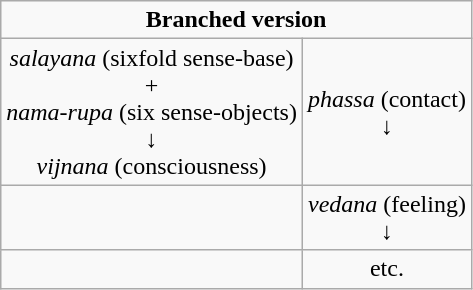<table class="wikitable floatleft mw-collapsible autocollapse" border="1" cellpadding="3" cellspacing="0" style="font-size:100%">
<tr>
<td colspan=2 style="text-align:center;"><strong>Branched version</strong></td>
</tr>
<tr>
<td style="text-align:center;"><em>salayana</em> (sixfold sense-base)<br>+<br><em>nama-rupa</em> (six sense-objects)<br>↓<br><em>vijnana</em> (consciousness)</td>
<td style="text-align:center;"><em>phassa</em> (contact)<br>↓</td>
</tr>
<tr>
<td></td>
<td style="text-align:center;"><em>vedana</em> (feeling)<br>↓</td>
</tr>
<tr>
<td></td>
<td style="text-align:center;">etc.</td>
</tr>
</table>
